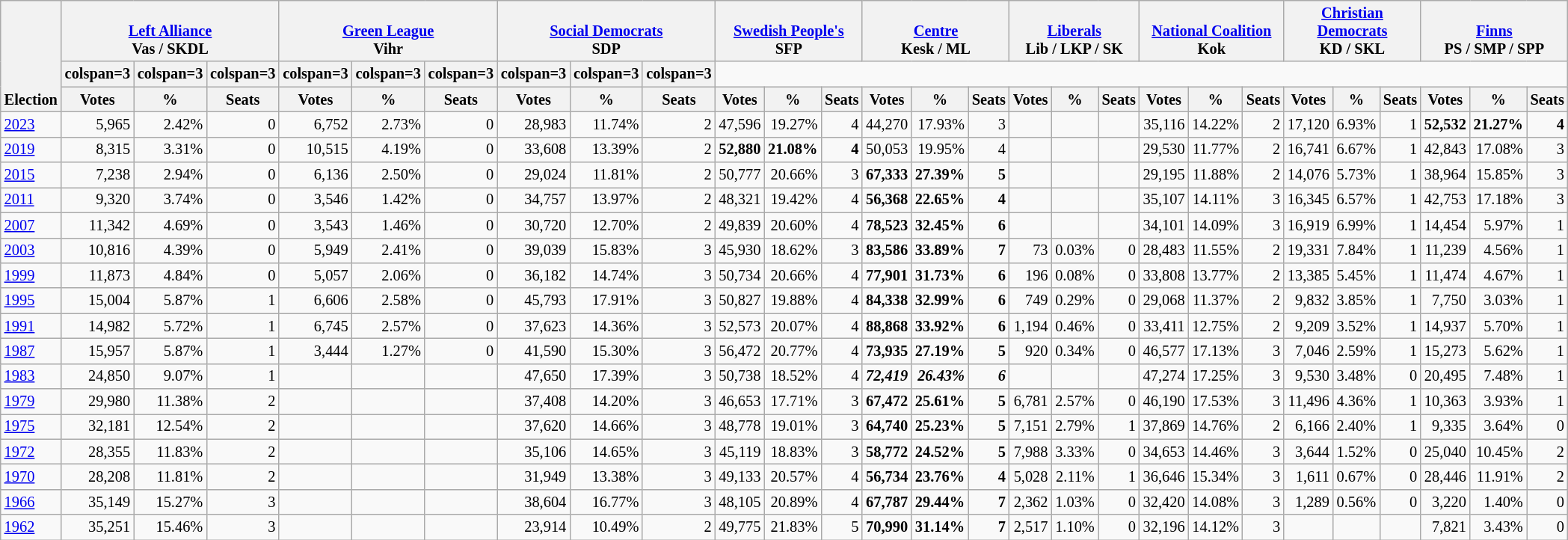<table class="wikitable" border="1" style="font-size:85%; text-align:right;">
<tr>
<th style="text-align:left;" valign=bottom rowspan=3>Election</th>
<th valign=bottom colspan=3><a href='#'>Left Alliance</a><br>Vas / SKDL</th>
<th valign=bottom colspan=3><a href='#'>Green League</a><br>Vihr</th>
<th valign=bottom colspan=3><a href='#'>Social Democrats</a><br>SDP</th>
<th valign=bottom colspan=3><a href='#'>Swedish People's</a><br>SFP</th>
<th valign=bottom colspan=3><a href='#'>Centre</a><br>Kesk / ML</th>
<th valign=bottom colspan=3><a href='#'>Liberals</a><br>Lib / LKP / SK</th>
<th valign=bottom colspan=3><a href='#'>National Coalition</a><br>Kok</th>
<th valign=bottom colspan=3><a href='#'>Christian Democrats</a><br>KD / SKL</th>
<th valign=bottom colspan=3><a href='#'>Finns</a><br>PS / SMP / SPP</th>
</tr>
<tr>
<th>colspan=3 </th>
<th>colspan=3 </th>
<th>colspan=3 </th>
<th>colspan=3 </th>
<th>colspan=3 </th>
<th>colspan=3 </th>
<th>colspan=3 </th>
<th>colspan=3 </th>
<th>colspan=3 </th>
</tr>
<tr>
<th>Votes</th>
<th>%</th>
<th>Seats</th>
<th>Votes</th>
<th>%</th>
<th>Seats</th>
<th>Votes</th>
<th>%</th>
<th>Seats</th>
<th>Votes</th>
<th>%</th>
<th>Seats</th>
<th>Votes</th>
<th>%</th>
<th>Seats</th>
<th>Votes</th>
<th>%</th>
<th>Seats</th>
<th>Votes</th>
<th>%</th>
<th>Seats</th>
<th>Votes</th>
<th>%</th>
<th>Seats</th>
<th>Votes</th>
<th>%</th>
<th>Seats</th>
</tr>
<tr>
<td align=left><a href='#'>2023</a></td>
<td>5,965</td>
<td>2.42%</td>
<td>0</td>
<td>6,752</td>
<td>2.73%</td>
<td>0</td>
<td>28,983</td>
<td>11.74%</td>
<td>2</td>
<td>47,596</td>
<td>19.27%</td>
<td>4</td>
<td>44,270</td>
<td>17.93%</td>
<td>3</td>
<td></td>
<td></td>
<td></td>
<td>35,116</td>
<td>14.22%</td>
<td>2</td>
<td>17,120</td>
<td>6.93%</td>
<td>1</td>
<td><strong>52,532</strong></td>
<td><strong>21.27%</strong></td>
<td><strong>4</strong></td>
</tr>
<tr>
<td align=left><a href='#'>2019</a></td>
<td>8,315</td>
<td>3.31%</td>
<td>0</td>
<td>10,515</td>
<td>4.19%</td>
<td>0</td>
<td>33,608</td>
<td>13.39%</td>
<td>2</td>
<td><strong>52,880</strong></td>
<td><strong>21.08%</strong></td>
<td><strong>4</strong></td>
<td>50,053</td>
<td>19.95%</td>
<td>4</td>
<td></td>
<td></td>
<td></td>
<td>29,530</td>
<td>11.77%</td>
<td>2</td>
<td>16,741</td>
<td>6.67%</td>
<td>1</td>
<td>42,843</td>
<td>17.08%</td>
<td>3</td>
</tr>
<tr>
<td align=left><a href='#'>2015</a></td>
<td>7,238</td>
<td>2.94%</td>
<td>0</td>
<td>6,136</td>
<td>2.50%</td>
<td>0</td>
<td>29,024</td>
<td>11.81%</td>
<td>2</td>
<td>50,777</td>
<td>20.66%</td>
<td>3</td>
<td><strong>67,333</strong></td>
<td><strong>27.39%</strong></td>
<td><strong>5</strong></td>
<td></td>
<td></td>
<td></td>
<td>29,195</td>
<td>11.88%</td>
<td>2</td>
<td>14,076</td>
<td>5.73%</td>
<td>1</td>
<td>38,964</td>
<td>15.85%</td>
<td>3</td>
</tr>
<tr>
<td align=left><a href='#'>2011</a></td>
<td>9,320</td>
<td>3.74%</td>
<td>0</td>
<td>3,546</td>
<td>1.42%</td>
<td>0</td>
<td>34,757</td>
<td>13.97%</td>
<td>2</td>
<td>48,321</td>
<td>19.42%</td>
<td>4</td>
<td><strong>56,368</strong></td>
<td><strong>22.65%</strong></td>
<td><strong>4</strong></td>
<td></td>
<td></td>
<td></td>
<td>35,107</td>
<td>14.11%</td>
<td>3</td>
<td>16,345</td>
<td>6.57%</td>
<td>1</td>
<td>42,753</td>
<td>17.18%</td>
<td>3</td>
</tr>
<tr>
<td align=left><a href='#'>2007</a></td>
<td>11,342</td>
<td>4.69%</td>
<td>0</td>
<td>3,543</td>
<td>1.46%</td>
<td>0</td>
<td>30,720</td>
<td>12.70%</td>
<td>2</td>
<td>49,839</td>
<td>20.60%</td>
<td>4</td>
<td><strong>78,523</strong></td>
<td><strong>32.45%</strong></td>
<td><strong>6</strong></td>
<td></td>
<td></td>
<td></td>
<td>34,101</td>
<td>14.09%</td>
<td>3</td>
<td>16,919</td>
<td>6.99%</td>
<td>1</td>
<td>14,454</td>
<td>5.97%</td>
<td>1</td>
</tr>
<tr>
<td align=left><a href='#'>2003</a></td>
<td>10,816</td>
<td>4.39%</td>
<td>0</td>
<td>5,949</td>
<td>2.41%</td>
<td>0</td>
<td>39,039</td>
<td>15.83%</td>
<td>3</td>
<td>45,930</td>
<td>18.62%</td>
<td>3</td>
<td><strong>83,586</strong></td>
<td><strong>33.89%</strong></td>
<td><strong>7</strong></td>
<td>73</td>
<td>0.03%</td>
<td>0</td>
<td>28,483</td>
<td>11.55%</td>
<td>2</td>
<td>19,331</td>
<td>7.84%</td>
<td>1</td>
<td>11,239</td>
<td>4.56%</td>
<td>1</td>
</tr>
<tr>
<td align=left><a href='#'>1999</a></td>
<td>11,873</td>
<td>4.84%</td>
<td>0</td>
<td>5,057</td>
<td>2.06%</td>
<td>0</td>
<td>36,182</td>
<td>14.74%</td>
<td>3</td>
<td>50,734</td>
<td>20.66%</td>
<td>4</td>
<td><strong>77,901</strong></td>
<td><strong>31.73%</strong></td>
<td><strong>6</strong></td>
<td>196</td>
<td>0.08%</td>
<td>0</td>
<td>33,808</td>
<td>13.77%</td>
<td>2</td>
<td>13,385</td>
<td>5.45%</td>
<td>1</td>
<td>11,474</td>
<td>4.67%</td>
<td>1</td>
</tr>
<tr>
<td align=left><a href='#'>1995</a></td>
<td>15,004</td>
<td>5.87%</td>
<td>1</td>
<td>6,606</td>
<td>2.58%</td>
<td>0</td>
<td>45,793</td>
<td>17.91%</td>
<td>3</td>
<td>50,827</td>
<td>19.88%</td>
<td>4</td>
<td><strong>84,338</strong></td>
<td><strong>32.99%</strong></td>
<td><strong>6</strong></td>
<td>749</td>
<td>0.29%</td>
<td>0</td>
<td>29,068</td>
<td>11.37%</td>
<td>2</td>
<td>9,832</td>
<td>3.85%</td>
<td>1</td>
<td>7,750</td>
<td>3.03%</td>
<td>1</td>
</tr>
<tr>
<td align=left><a href='#'>1991</a></td>
<td>14,982</td>
<td>5.72%</td>
<td>1</td>
<td>6,745</td>
<td>2.57%</td>
<td>0</td>
<td>37,623</td>
<td>14.36%</td>
<td>3</td>
<td>52,573</td>
<td>20.07%</td>
<td>4</td>
<td><strong>88,868</strong></td>
<td><strong>33.92%</strong></td>
<td><strong>6</strong></td>
<td>1,194</td>
<td>0.46%</td>
<td>0</td>
<td>33,411</td>
<td>12.75%</td>
<td>2</td>
<td>9,209</td>
<td>3.52%</td>
<td>1</td>
<td>14,937</td>
<td>5.70%</td>
<td>1</td>
</tr>
<tr>
<td align=left><a href='#'>1987</a></td>
<td>15,957</td>
<td>5.87%</td>
<td>1</td>
<td>3,444</td>
<td>1.27%</td>
<td>0</td>
<td>41,590</td>
<td>15.30%</td>
<td>3</td>
<td>56,472</td>
<td>20.77%</td>
<td>4</td>
<td><strong>73,935</strong></td>
<td><strong>27.19%</strong></td>
<td><strong>5</strong></td>
<td>920</td>
<td>0.34%</td>
<td>0</td>
<td>46,577</td>
<td>17.13%</td>
<td>3</td>
<td>7,046</td>
<td>2.59%</td>
<td>1</td>
<td>15,273</td>
<td>5.62%</td>
<td>1</td>
</tr>
<tr>
<td align=left><a href='#'>1983</a></td>
<td>24,850</td>
<td>9.07%</td>
<td>1</td>
<td></td>
<td></td>
<td></td>
<td>47,650</td>
<td>17.39%</td>
<td>3</td>
<td>50,738</td>
<td>18.52%</td>
<td>4</td>
<td><strong><em>72,419</em></strong></td>
<td><strong><em>26.43%</em></strong></td>
<td><strong><em>6</em></strong></td>
<td></td>
<td></td>
<td></td>
<td>47,274</td>
<td>17.25%</td>
<td>3</td>
<td>9,530</td>
<td>3.48%</td>
<td>0</td>
<td>20,495</td>
<td>7.48%</td>
<td>1</td>
</tr>
<tr>
<td align=left><a href='#'>1979</a></td>
<td>29,980</td>
<td>11.38%</td>
<td>2</td>
<td></td>
<td></td>
<td></td>
<td>37,408</td>
<td>14.20%</td>
<td>3</td>
<td>46,653</td>
<td>17.71%</td>
<td>3</td>
<td><strong>67,472</strong></td>
<td><strong>25.61%</strong></td>
<td><strong>5</strong></td>
<td>6,781</td>
<td>2.57%</td>
<td>0</td>
<td>46,190</td>
<td>17.53%</td>
<td>3</td>
<td>11,496</td>
<td>4.36%</td>
<td>1</td>
<td>10,363</td>
<td>3.93%</td>
<td>1</td>
</tr>
<tr>
<td align=left><a href='#'>1975</a></td>
<td>32,181</td>
<td>12.54%</td>
<td>2</td>
<td></td>
<td></td>
<td></td>
<td>37,620</td>
<td>14.66%</td>
<td>3</td>
<td>48,778</td>
<td>19.01%</td>
<td>3</td>
<td><strong>64,740</strong></td>
<td><strong>25.23%</strong></td>
<td><strong>5</strong></td>
<td>7,151</td>
<td>2.79%</td>
<td>1</td>
<td>37,869</td>
<td>14.76%</td>
<td>2</td>
<td>6,166</td>
<td>2.40%</td>
<td>1</td>
<td>9,335</td>
<td>3.64%</td>
<td>0</td>
</tr>
<tr>
<td align=left><a href='#'>1972</a></td>
<td>28,355</td>
<td>11.83%</td>
<td>2</td>
<td></td>
<td></td>
<td></td>
<td>35,106</td>
<td>14.65%</td>
<td>3</td>
<td>45,119</td>
<td>18.83%</td>
<td>3</td>
<td><strong>58,772</strong></td>
<td><strong>24.52%</strong></td>
<td><strong>5</strong></td>
<td>7,988</td>
<td>3.33%</td>
<td>0</td>
<td>34,653</td>
<td>14.46%</td>
<td>3</td>
<td>3,644</td>
<td>1.52%</td>
<td>0</td>
<td>25,040</td>
<td>10.45%</td>
<td>2</td>
</tr>
<tr>
<td align=left><a href='#'>1970</a></td>
<td>28,208</td>
<td>11.81%</td>
<td>2</td>
<td></td>
<td></td>
<td></td>
<td>31,949</td>
<td>13.38%</td>
<td>3</td>
<td>49,133</td>
<td>20.57%</td>
<td>4</td>
<td><strong>56,734</strong></td>
<td><strong>23.76%</strong></td>
<td><strong>4</strong></td>
<td>5,028</td>
<td>2.11%</td>
<td>1</td>
<td>36,646</td>
<td>15.34%</td>
<td>3</td>
<td>1,611</td>
<td>0.67%</td>
<td>0</td>
<td>28,446</td>
<td>11.91%</td>
<td>2</td>
</tr>
<tr>
<td align=left><a href='#'>1966</a></td>
<td>35,149</td>
<td>15.27%</td>
<td>3</td>
<td></td>
<td></td>
<td></td>
<td>38,604</td>
<td>16.77%</td>
<td>3</td>
<td>48,105</td>
<td>20.89%</td>
<td>4</td>
<td><strong>67,787</strong></td>
<td><strong>29.44%</strong></td>
<td><strong>7</strong></td>
<td>2,362</td>
<td>1.03%</td>
<td>0</td>
<td>32,420</td>
<td>14.08%</td>
<td>3</td>
<td>1,289</td>
<td>0.56%</td>
<td>0</td>
<td>3,220</td>
<td>1.40%</td>
<td>0</td>
</tr>
<tr>
<td align=left><a href='#'>1962</a></td>
<td>35,251</td>
<td>15.46%</td>
<td>3</td>
<td></td>
<td></td>
<td></td>
<td>23,914</td>
<td>10.49%</td>
<td>2</td>
<td>49,775</td>
<td>21.83%</td>
<td>5</td>
<td><strong>70,990</strong></td>
<td><strong>31.14%</strong></td>
<td><strong>7</strong></td>
<td>2,517</td>
<td>1.10%</td>
<td>0</td>
<td>32,196</td>
<td>14.12%</td>
<td>3</td>
<td></td>
<td></td>
<td></td>
<td>7,821</td>
<td>3.43%</td>
<td>0</td>
</tr>
</table>
